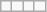<table class="wikitable">
<tr>
<td></td>
<td></td>
<td></td>
<td></td>
</tr>
</table>
